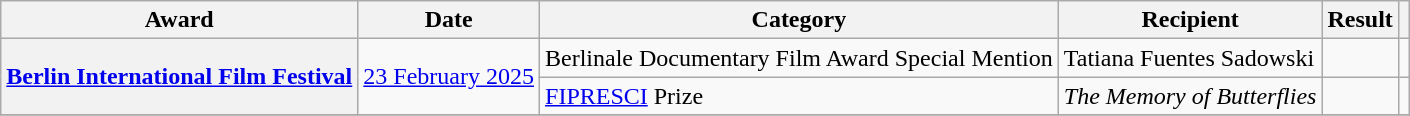<table class="wikitable sortable plainrowheaders">
<tr>
<th>Award</th>
<th>Date</th>
<th>Category</th>
<th>Recipient</th>
<th>Result</th>
<th></th>
</tr>
<tr>
<th scope="row" rowspan="2"><a href='#'>Berlin International Film Festival</a></th>
<td rowspan="2"><a href='#'>23 February 2025</a></td>
<td>Berlinale Documentary Film Award Special Mention</td>
<td>Tatiana Fuentes Sadowski</td>
<td></td>
<td align="center"></td>
</tr>
<tr>
<td><a href='#'>FIPRESCI</a> Prize</td>
<td><em>The Memory of Butterflies</em></td>
<td></td>
<td align="center"></td>
</tr>
<tr>
</tr>
</table>
